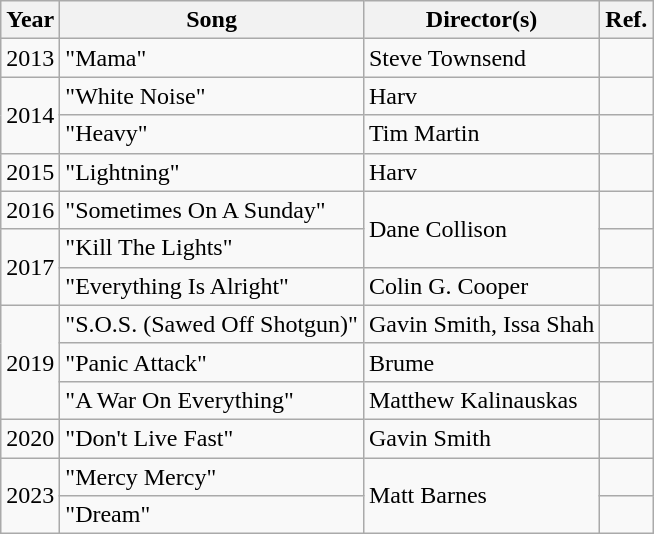<table class="wikitable">
<tr>
<th>Year</th>
<th>Song</th>
<th>Director(s)</th>
<th>Ref.</th>
</tr>
<tr>
<td>2013</td>
<td>"Mama"</td>
<td>Steve Townsend</td>
<td style="text-align:center;"></td>
</tr>
<tr>
<td rowspan="2">2014</td>
<td>"White Noise"</td>
<td>Harv</td>
<td style="text-align:center;"></td>
</tr>
<tr>
<td>"Heavy"</td>
<td>Tim Martin</td>
<td style="text-align:center;"></td>
</tr>
<tr>
<td>2015</td>
<td>"Lightning"</td>
<td>Harv</td>
<td style="text-align:center;"></td>
</tr>
<tr>
<td>2016</td>
<td>"Sometimes On A Sunday"</td>
<td rowspan="2">Dane Collison</td>
<td style="text-align:center;"></td>
</tr>
<tr>
<td rowspan="2">2017</td>
<td>"Kill The Lights"</td>
<td style="text-align:center;"></td>
</tr>
<tr>
<td>"Everything Is Alright"</td>
<td>Colin G. Cooper</td>
<td style="text-align:center;"></td>
</tr>
<tr>
<td rowspan="3">2019</td>
<td>"S.O.S. (Sawed Off Shotgun)"</td>
<td>Gavin Smith, Issa Shah</td>
<td style="text-align:center;"></td>
</tr>
<tr>
<td>"Panic Attack"</td>
<td>Brume</td>
<td style="text-align:center;"></td>
</tr>
<tr>
<td>"A War On Everything"</td>
<td>Matthew Kalinauskas</td>
<td style="text-align:center;"></td>
</tr>
<tr>
<td>2020</td>
<td>"Don't Live Fast"</td>
<td>Gavin Smith</td>
<td style="text-align:center;"></td>
</tr>
<tr>
<td rowspan="2">2023</td>
<td>"Mercy Mercy"</td>
<td rowspan="2">Matt Barnes</td>
<td style="text-align:center;"></td>
</tr>
<tr>
<td>"Dream"</td>
<td style="text-align:center;"></td>
</tr>
</table>
